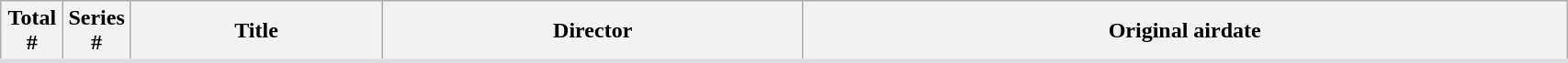<table class="wikitable plainrowheaders" style="background: White; border-bottom: 3px solid #dedde2; width:90%">
<tr>
<th width="4%">Total<br>#</th>
<th width="4%">Series<br>#</th>
<th>Title</th>
<th>Director</th>
<th>Original airdate<br>



</th>
</tr>
</table>
